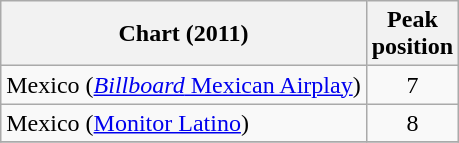<table class="wikitable sortable">
<tr>
<th align="left">Chart (2011)</th>
<th align="left">Peak<br>position</th>
</tr>
<tr>
<td>Mexico (<a href='#'><em>Billboard</em> Mexican Airplay</a>)</td>
<td align="center">7</td>
</tr>
<tr>
<td>Mexico (<a href='#'>Monitor Latino</a>)</td>
<td align="center">8</td>
</tr>
<tr>
</tr>
</table>
